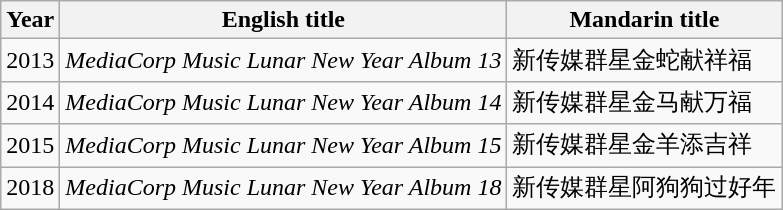<table class="wikitable sortable">
<tr>
<th>Year</th>
<th>English title</th>
<th>Mandarin title</th>
</tr>
<tr>
<td>2013</td>
<td><em>MediaCorp Music Lunar New Year Album 13</em></td>
<td>新传媒群星金蛇献祥福</td>
</tr>
<tr>
<td>2014</td>
<td><em>MediaCorp Music Lunar New Year Album 14</em></td>
<td>新传媒群星金马献万福</td>
</tr>
<tr>
<td>2015</td>
<td><em>MediaCorp Music Lunar New Year Album 15</em></td>
<td>新传媒群星金羊添吉祥</td>
</tr>
<tr>
<td>2018</td>
<td><em>MediaCorp Music Lunar New Year Album 18</em></td>
<td>新传媒群星阿狗狗过好年</td>
</tr>
</table>
